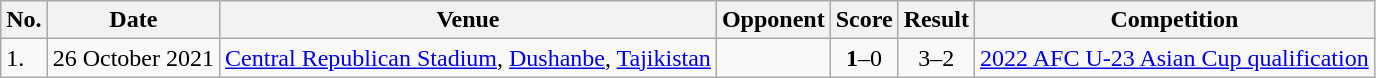<table class="wikitable">
<tr>
<th>No.</th>
<th>Date</th>
<th>Venue</th>
<th>Opponent</th>
<th>Score</th>
<th>Result</th>
<th>Competition</th>
</tr>
<tr>
<td>1.</td>
<td>26 October 2021</td>
<td><a href='#'>Central Republican Stadium</a>, <a href='#'>Dushanbe</a>, <a href='#'>Tajikistan</a></td>
<td></td>
<td align=center><strong>1</strong>–0</td>
<td align=center>3–2</td>
<td><a href='#'>2022 AFC U-23 Asian Cup qualification</a></td>
</tr>
</table>
